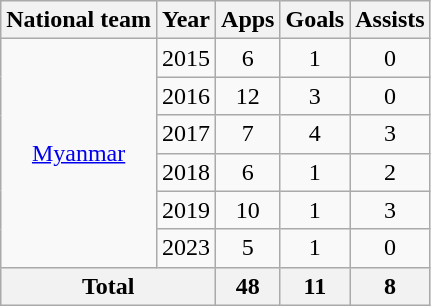<table class=wikitable style=text-align:center>
<tr>
<th>National team</th>
<th>Year</th>
<th>Apps</th>
<th>Goals</th>
<th>Assists</th>
</tr>
<tr>
<td rowspan=6><a href='#'>Myanmar</a></td>
<td>2015</td>
<td>6</td>
<td>1</td>
<td>0</td>
</tr>
<tr>
<td>2016</td>
<td>12</td>
<td>3</td>
<td>0</td>
</tr>
<tr>
<td>2017</td>
<td>7</td>
<td>4</td>
<td>3</td>
</tr>
<tr>
<td>2018</td>
<td>6</td>
<td>1</td>
<td>2</td>
</tr>
<tr>
<td>2019</td>
<td>10</td>
<td>1</td>
<td>3</td>
</tr>
<tr>
<td>2023</td>
<td>5</td>
<td>1</td>
<td>0</td>
</tr>
<tr>
<th colspan=2>Total</th>
<th>48</th>
<th>11</th>
<th>8</th>
</tr>
</table>
